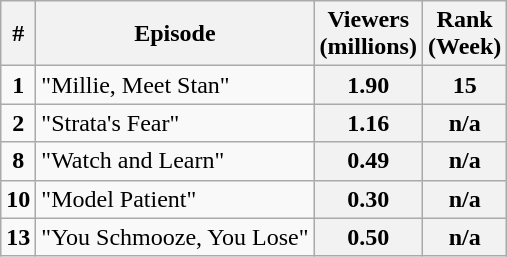<table class="wikitable sortable">
<tr>
<th>#</th>
<th>Episode</th>
<th>Viewers<br>(millions)</th>
<th>Rank<br>(Week)</th>
</tr>
<tr>
<td style="text-align:center"><strong>1</strong></td>
<td>"Millie, Meet Stan"</td>
<th style="text-align:center">1.90</th>
<th style="text-align:center">15</th>
</tr>
<tr>
<td style="text-align:center"><strong>2</strong></td>
<td>"Strata's Fear"</td>
<th style="text-align:center">1.16</th>
<th style="text-align:center">n/a</th>
</tr>
<tr>
<td style="text-align:center"><strong>8</strong></td>
<td>"Watch and Learn"</td>
<th style="text-align:center">0.49</th>
<th style="text-align:center">n/a</th>
</tr>
<tr>
<td style="text-align:center"><strong>10</strong></td>
<td>"Model Patient"</td>
<th style="text-align:center">0.30</th>
<th style="text-align:center">n/a</th>
</tr>
<tr>
<td style="text-align:center"><strong>13</strong></td>
<td>"You Schmooze, You Lose"</td>
<th style="text-align:center">0.50</th>
<th style="text-align:center">n/a</th>
</tr>
</table>
